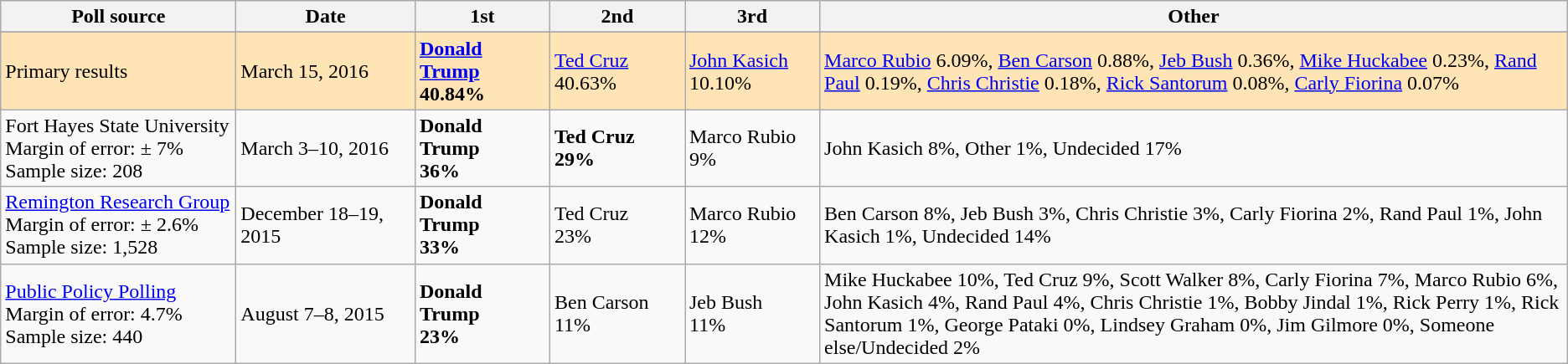<table class="wikitable">
<tr>
<th style="width:180px;">Poll source</th>
<th style="width:135px;">Date</th>
<th style="width:100px;">1st</th>
<th style="width:100px;">2nd</th>
<th style="width:100px;">3rd</th>
<th>Other</th>
</tr>
<tr>
</tr>
<tr style="background:Moccasin;">
<td>Primary results</td>
<td>March 15, 2016</td>
<td><strong><a href='#'>Donald Trump</a><br>40.84%</strong></td>
<td><a href='#'>Ted Cruz</a><br>40.63%</td>
<td><a href='#'>John Kasich</a><br>10.10%</td>
<td><a href='#'>Marco Rubio</a> 6.09%, <a href='#'>Ben Carson</a> 0.88%, <a href='#'>Jeb Bush</a> 0.36%, <a href='#'>Mike Huckabee</a> 0.23%, <a href='#'>Rand Paul</a> 0.19%, <a href='#'>Chris Christie</a> 0.18%, <a href='#'>Rick Santorum</a> 0.08%, <a href='#'>Carly Fiorina</a> 0.07%</td>
</tr>
<tr>
<td>Fort Hayes State University<br>Margin of error: ± 7%
<br>Sample size: 208</td>
<td>March 3–10, 2016</td>
<td><strong>Donald Trump<br>36%</strong></td>
<td><strong>Ted Cruz<br>29%</strong></td>
<td>Marco Rubio<br>9%</td>
<td>John Kasich 8%, Other 1%, Undecided 17%</td>
</tr>
<tr>
<td><a href='#'>Remington Research Group</a><br>Margin of error: ± 2.6%
<br>Sample size: 1,528</td>
<td>December 18–19, 2015</td>
<td><strong>Donald Trump<br>33%</strong></td>
<td>Ted Cruz<br>23%</td>
<td>Marco Rubio<br>12%</td>
<td>Ben Carson 8%, Jeb Bush 3%, Chris Christie 3%, Carly Fiorina 2%, Rand Paul 1%, John Kasich 1%, Undecided 14%</td>
</tr>
<tr>
<td><a href='#'>Public Policy Polling</a><br>Margin of error: 4.7%
<br>Sample size: 440</td>
<td>August 7–8, 2015</td>
<td><strong>Donald Trump<br>23%</strong></td>
<td>Ben Carson<br>11%</td>
<td>Jeb Bush<br>11%</td>
<td>Mike Huckabee 10%, Ted Cruz 9%, Scott Walker 8%, Carly Fiorina 7%, Marco Rubio 6%, John Kasich 4%, Rand Paul 4%, Chris Christie 1%, Bobby Jindal 1%, Rick Perry 1%, Rick Santorum 1%, George Pataki 0%, Lindsey Graham 0%, Jim Gilmore 0%, Someone else/Undecided 2%</td>
</tr>
</table>
